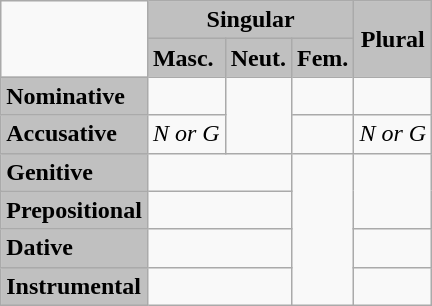<table class="wikitable">
<tr>
<td rowspan=2></td>
<td style="background:#C0C0C0" colspan="3" align="center"><strong>Singular</strong></td>
<td style="background:#C0C0C0" rowspan="2" align="center" valign="center"><strong>Plural</strong></td>
</tr>
<tr>
<td style="background:#C0C0C0"><strong>Masc.</strong></td>
<td style="background:#C0C0C0"><strong>Neut.</strong></td>
<td style="background:#C0C0C0"><strong>Fem.</strong></td>
</tr>
<tr>
<td style="background:#C0C0C0"><strong>Nominative</strong></td>
<td></td>
<td rowspan="2"></td>
<td></td>
<td></td>
</tr>
<tr>
<td style="background:#C0C0C0"><strong>Accusative</strong></td>
<td><em>N or G</em></td>
<td></td>
<td><em>N or G</em></td>
</tr>
<tr>
<td style="background:#C0C0C0"><strong>Genitive</strong></td>
<td colspan="2"></td>
<td rowspan="4"></td>
<td rowspan="2"></td>
</tr>
<tr>
<td style="background:#C0C0C0"><strong>Prepositional</strong></td>
<td colspan="2"></td>
</tr>
<tr>
<td style="background:#C0C0C0"><strong>Dative</strong></td>
<td colspan="2"></td>
<td></td>
</tr>
<tr>
<td style="background:#C0C0C0"><strong>Instrumental</strong></td>
<td colspan="2"></td>
<td></td>
</tr>
</table>
